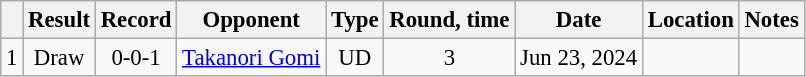<table class="wikitable" style="text-align:center; font-size:95%">
<tr>
<th></th>
<th>Result</th>
<th>Record</th>
<th>Opponent</th>
<th>Type</th>
<th>Round, time</th>
<th>Date</th>
<th>Location</th>
<th>Notes</th>
</tr>
<tr>
<td>1</td>
<td>Draw</td>
<td>0-0-1</td>
<td style="text-align:left;"> <a href='#'>Takanori Gomi</a></td>
<td>UD</td>
<td>3</td>
<td>Jun 23, 2024</td>
<td style="text-align:left;"> </td>
<td></td>
</tr>
</table>
